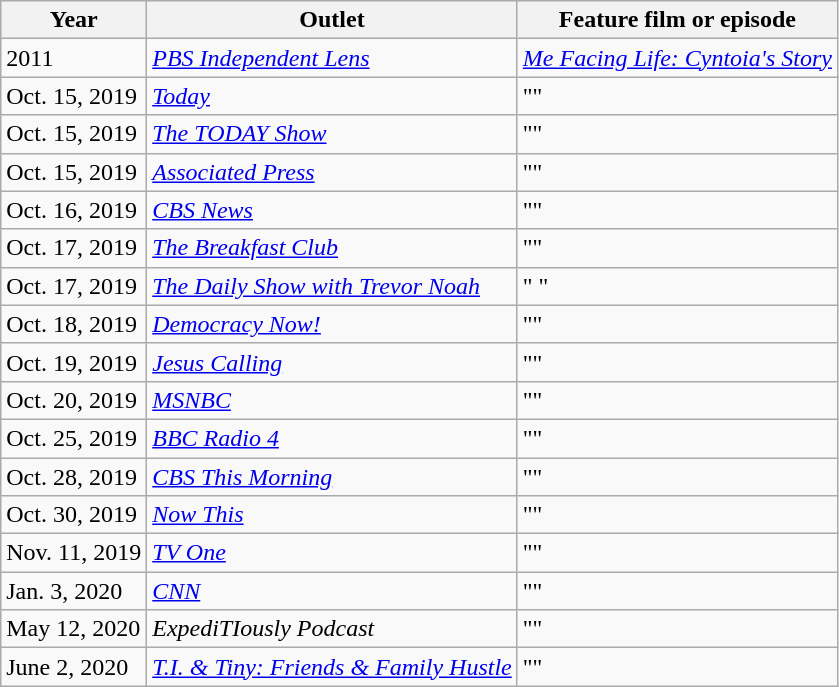<table class="wikitable sortable">
<tr>
<th>Year</th>
<th>Outlet</th>
<th>Feature film or episode</th>
</tr>
<tr>
<td>2011</td>
<td><a href='#'><em>PBS Independent Lens</em></a></td>
<td><em><a href='#'>Me Facing Life: Cyntoia's Story</a></em></td>
</tr>
<tr>
<td>Oct. 15, 2019</td>
<td><em><a href='#'>Today</a></em></td>
<td>""</td>
</tr>
<tr>
<td>Oct. 15, 2019</td>
<td><em><a href='#'>The TODAY Show</a></em></td>
<td>""</td>
</tr>
<tr>
<td>Oct. 15, 2019</td>
<td><em><a href='#'>Associated Press</a></em></td>
<td>""</td>
</tr>
<tr>
<td>Oct. 16, 2019</td>
<td><em><a href='#'>CBS News</a></em></td>
<td>""</td>
</tr>
<tr>
<td>Oct. 17, 2019</td>
<td><em><a href='#'>The Breakfast Club</a></em></td>
<td>""</td>
</tr>
<tr>
<td>Oct. 17, 2019</td>
<td><em><a href='#'>The Daily Show with Trevor Noah</a></em></td>
<td>" "</td>
</tr>
<tr>
<td>Oct. 18, 2019</td>
<td><em><a href='#'>Democracy Now!</a></em></td>
<td>""</td>
</tr>
<tr>
<td>Oct. 19, 2019</td>
<td><em><a href='#'>Jesus Calling</a></em></td>
<td>""</td>
</tr>
<tr>
<td>Oct. 20, 2019</td>
<td><em><a href='#'>MSNBC</a></em></td>
<td>""</td>
</tr>
<tr>
<td>Oct. 25, 2019</td>
<td><em><a href='#'>BBC Radio 4</a></em></td>
<td>""</td>
</tr>
<tr>
<td>Oct. 28, 2019</td>
<td><em><a href='#'>CBS This Morning</a></em></td>
<td>""</td>
</tr>
<tr>
<td>Oct. 30, 2019</td>
<td><em><a href='#'>Now This</a></em></td>
<td>""</td>
</tr>
<tr>
<td>Nov. 11, 2019</td>
<td><em><a href='#'>TV One</a></em></td>
<td>""</td>
</tr>
<tr>
<td>Jan. 3, 2020</td>
<td><em><a href='#'>CNN</a></em></td>
<td>""</td>
</tr>
<tr>
<td>May 12, 2020</td>
<td><em>ExpediTIously Podcast</em></td>
<td>""</td>
</tr>
<tr>
<td>June 2, 2020</td>
<td><em><a href='#'>T.I. & Tiny: Friends & Family Hustle</a></em></td>
<td>""</td>
</tr>
</table>
